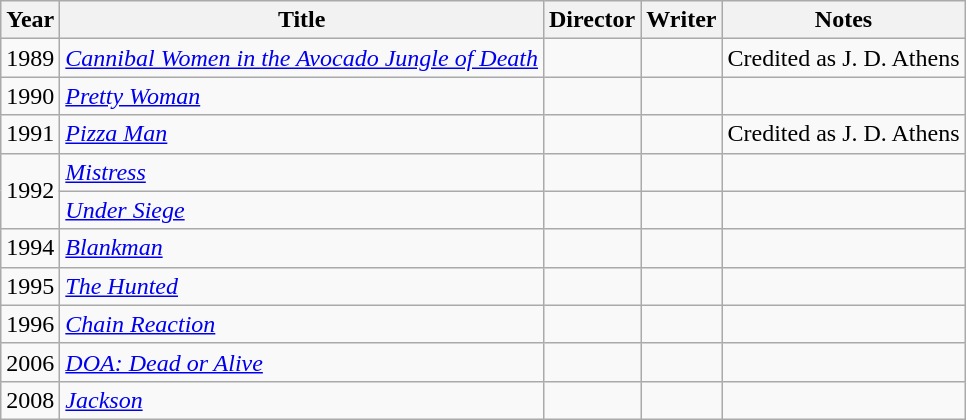<table class="wikitable">
<tr>
<th>Year</th>
<th>Title</th>
<th>Director</th>
<th>Writer</th>
<th>Notes</th>
</tr>
<tr>
<td>1989</td>
<td><em><a href='#'>Cannibal Women in the Avocado Jungle of Death</a></em></td>
<td></td>
<td></td>
<td>Credited as J. D. Athens</td>
</tr>
<tr>
<td>1990</td>
<td><em><a href='#'>Pretty Woman</a></em></td>
<td></td>
<td></td>
<td></td>
</tr>
<tr>
<td>1991</td>
<td><em><a href='#'>Pizza Man</a></em></td>
<td></td>
<td></td>
<td>Credited as J. D. Athens</td>
</tr>
<tr>
<td rowspan=2>1992</td>
<td><em><a href='#'>Mistress</a></em></td>
<td></td>
<td></td>
<td></td>
</tr>
<tr>
<td><em><a href='#'>Under Siege</a></em></td>
<td></td>
<td></td>
<td></td>
</tr>
<tr>
<td>1994</td>
<td><em><a href='#'>Blankman</a></em></td>
<td></td>
<td></td>
<td></td>
</tr>
<tr>
<td>1995</td>
<td><em><a href='#'>The Hunted</a></em></td>
<td></td>
<td></td>
<td></td>
</tr>
<tr>
<td>1996</td>
<td><em><a href='#'>Chain Reaction</a></em></td>
<td></td>
<td></td>
<td></td>
</tr>
<tr>
<td>2006</td>
<td><em><a href='#'>DOA: Dead or Alive</a></em></td>
<td></td>
<td></td>
<td></td>
</tr>
<tr>
<td>2008</td>
<td><em><a href='#'>Jackson</a></em></td>
<td></td>
<td></td>
<td></td>
</tr>
</table>
